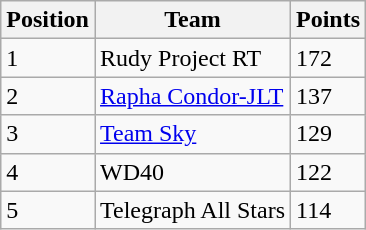<table class="wikitable">
<tr>
<th>Position</th>
<th>Team</th>
<th>Points</th>
</tr>
<tr>
<td>1</td>
<td>Rudy Project RT</td>
<td>172</td>
</tr>
<tr>
<td>2</td>
<td><a href='#'>Rapha Condor-JLT</a></td>
<td>137</td>
</tr>
<tr>
<td>3</td>
<td><a href='#'>Team Sky</a></td>
<td>129</td>
</tr>
<tr>
<td>4</td>
<td>WD40</td>
<td>122</td>
</tr>
<tr>
<td>5</td>
<td>Telegraph All Stars</td>
<td>114</td>
</tr>
</table>
